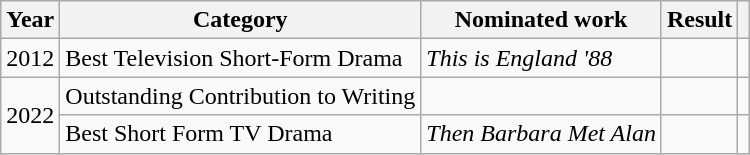<table class="wikitable plainrowheaders">
<tr>
<th scope="col">Year</th>
<th scope="col">Category</th>
<th scope="col">Nominated work</th>
<th scope="col">Result</th>
<th scope="col"></th>
</tr>
<tr>
<td>2012</td>
<td>Best Television Short-Form Drama</td>
<td><em>This is England '88</em></td>
<td></td>
<td></td>
</tr>
<tr>
<td rowspan=2>2022</td>
<td>Outstanding Contribution to Writing</td>
<td></td>
<td></td>
<td></td>
</tr>
<tr>
<td>Best Short Form TV Drama</td>
<td><em>Then Barbara Met Alan</em></td>
<td></td>
<td></td>
</tr>
</table>
